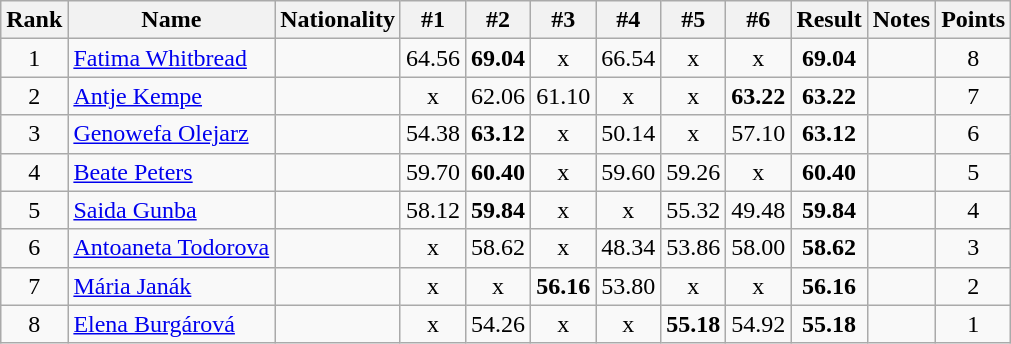<table class="wikitable sortable" style="text-align:center">
<tr>
<th>Rank</th>
<th>Name</th>
<th>Nationality</th>
<th>#1</th>
<th>#2</th>
<th>#3</th>
<th>#4</th>
<th>#5</th>
<th>#6</th>
<th>Result</th>
<th>Notes</th>
<th>Points</th>
</tr>
<tr>
<td>1</td>
<td align=left><a href='#'>Fatima Whitbread</a></td>
<td align=left></td>
<td>64.56</td>
<td><strong>69.04</strong></td>
<td>x</td>
<td>66.54</td>
<td>x</td>
<td>x</td>
<td><strong>69.04</strong></td>
<td></td>
<td>8</td>
</tr>
<tr>
<td>2</td>
<td align=left><a href='#'>Antje Kempe</a></td>
<td align=left></td>
<td>x</td>
<td>62.06</td>
<td>61.10</td>
<td>x</td>
<td>x</td>
<td><strong>63.22</strong></td>
<td><strong>63.22</strong></td>
<td></td>
<td>7</td>
</tr>
<tr>
<td>3</td>
<td align=left><a href='#'>Genowefa Olejarz</a></td>
<td align=left></td>
<td>54.38</td>
<td><strong>63.12</strong></td>
<td>x</td>
<td>50.14</td>
<td>x</td>
<td>57.10</td>
<td><strong>63.12</strong></td>
<td></td>
<td>6</td>
</tr>
<tr>
<td>4</td>
<td align=left><a href='#'>Beate Peters</a></td>
<td align=left></td>
<td>59.70</td>
<td><strong>60.40</strong></td>
<td>x</td>
<td>59.60</td>
<td>59.26</td>
<td>x</td>
<td><strong>60.40</strong></td>
<td></td>
<td>5</td>
</tr>
<tr>
<td>5</td>
<td align=left><a href='#'>Saida Gunba</a></td>
<td align=left></td>
<td>58.12</td>
<td><strong>59.84</strong></td>
<td>x</td>
<td>x</td>
<td>55.32</td>
<td>49.48</td>
<td><strong>59.84</strong></td>
<td></td>
<td>4</td>
</tr>
<tr>
<td>6</td>
<td align=left><a href='#'>Antoaneta Todorova</a></td>
<td align=left></td>
<td>x</td>
<td>58.62</td>
<td>x</td>
<td>48.34</td>
<td>53.86</td>
<td>58.00</td>
<td><strong>58.62</strong></td>
<td></td>
<td>3</td>
</tr>
<tr>
<td>7</td>
<td align=left><a href='#'>Mária Janák</a></td>
<td align=left></td>
<td>x</td>
<td>x</td>
<td><strong>56.16</strong></td>
<td>53.80</td>
<td>x</td>
<td>x</td>
<td><strong>56.16</strong></td>
<td></td>
<td>2</td>
</tr>
<tr>
<td>8</td>
<td align=left><a href='#'>Elena Burgárová</a></td>
<td align=left></td>
<td>x</td>
<td>54.26</td>
<td>x</td>
<td>x</td>
<td><strong>55.18</strong></td>
<td>54.92</td>
<td><strong>55.18</strong></td>
<td></td>
<td>1</td>
</tr>
</table>
